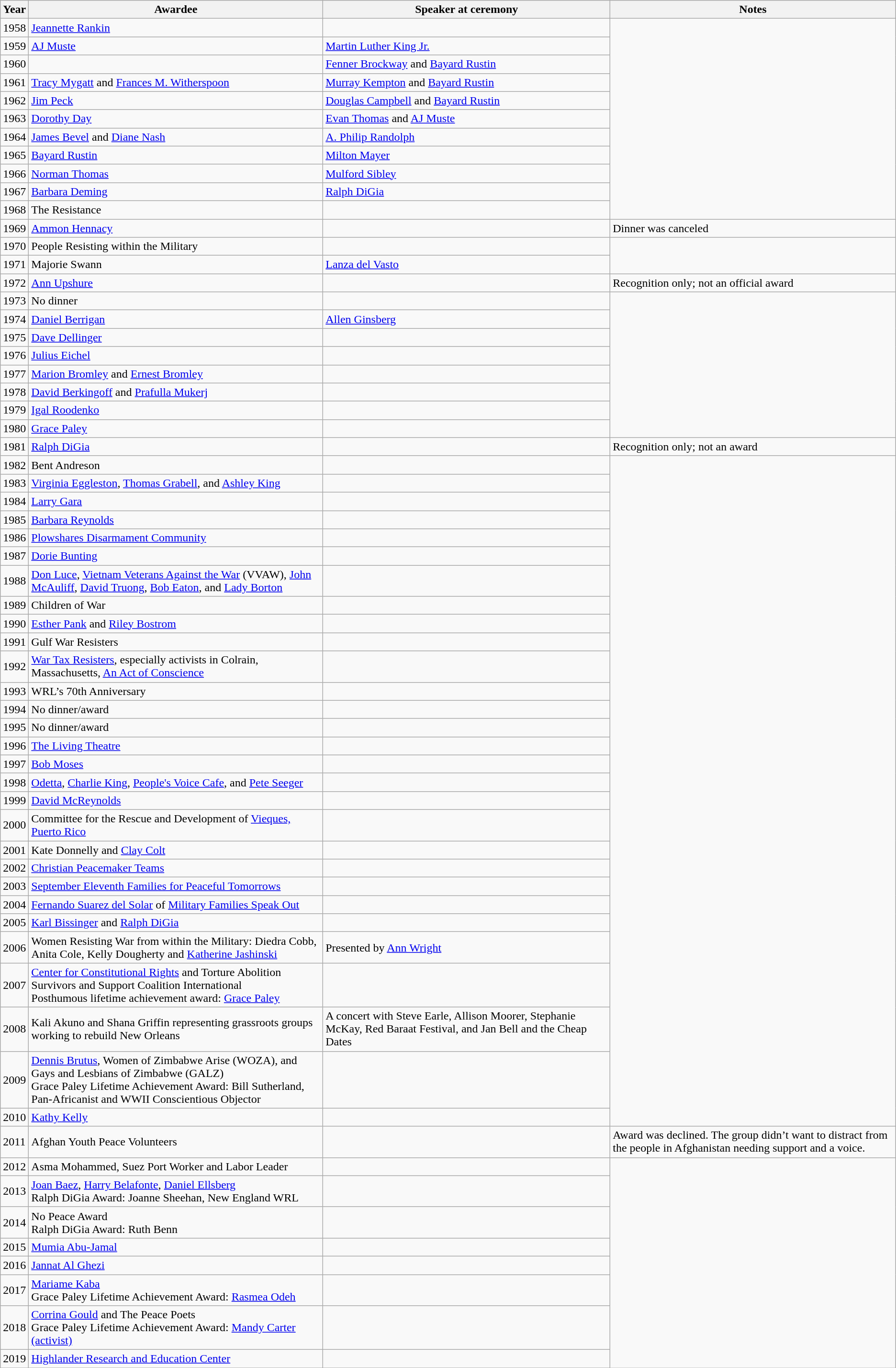<table class="wikitable">
<tr>
<th>Year</th>
<th>Awardee</th>
<th>Speaker at ceremony</th>
<th>Notes</th>
</tr>
<tr>
<td>1958</td>
<td><a href='#'>Jeannette Rankin</a></td>
<td></td>
</tr>
<tr>
<td>1959</td>
<td><a href='#'>AJ Muste</a></td>
<td><a href='#'>Martin Luther King Jr.</a></td>
</tr>
<tr>
<td>1960</td>
<td></td>
<td><a href='#'>Fenner Brockway</a> and <a href='#'>Bayard Rustin</a></td>
</tr>
<tr>
<td>1961</td>
<td><a href='#'>Tracy Mygatt</a> and <a href='#'>Frances M. Witherspoon</a></td>
<td><a href='#'>Murray Kempton</a> and <a href='#'>Bayard Rustin</a></td>
</tr>
<tr>
<td>1962</td>
<td><a href='#'>Jim Peck</a></td>
<td><a href='#'>Douglas Campbell</a> and <a href='#'>Bayard Rustin</a></td>
</tr>
<tr>
<td>1963</td>
<td><a href='#'>Dorothy Day</a></td>
<td><a href='#'>Evan Thomas</a> and <a href='#'>AJ Muste</a></td>
</tr>
<tr>
<td>1964</td>
<td><a href='#'>James Bevel</a> and <a href='#'>Diane Nash</a></td>
<td><a href='#'>A. Philip Randolph</a></td>
</tr>
<tr>
<td>1965</td>
<td><a href='#'>Bayard Rustin</a></td>
<td><a href='#'>Milton Mayer</a></td>
</tr>
<tr>
<td>1966</td>
<td><a href='#'>Norman Thomas</a></td>
<td><a href='#'>Mulford Sibley</a></td>
</tr>
<tr>
<td>1967</td>
<td><a href='#'>Barbara Deming</a></td>
<td><a href='#'>Ralph DiGia</a></td>
</tr>
<tr>
<td>1968</td>
<td>The Resistance</td>
<td></td>
</tr>
<tr>
<td>1969</td>
<td><a href='#'>Ammon Hennacy</a></td>
<td></td>
<td>Dinner was canceled</td>
</tr>
<tr>
<td>1970</td>
<td>People Resisting within the Military</td>
<td></td>
</tr>
<tr>
<td>1971</td>
<td>Majorie Swann</td>
<td><a href='#'>Lanza del Vasto</a></td>
</tr>
<tr>
<td>1972</td>
<td><a href='#'>Ann Upshure</a></td>
<td></td>
<td>Recognition only; not an official award</td>
</tr>
<tr>
<td>1973</td>
<td>No dinner</td>
<td></td>
</tr>
<tr>
<td>1974</td>
<td><a href='#'>Daniel Berrigan</a></td>
<td><a href='#'>Allen Ginsberg</a></td>
</tr>
<tr>
<td>1975</td>
<td><a href='#'>Dave Dellinger</a></td>
<td></td>
</tr>
<tr>
<td>1976</td>
<td><a href='#'>Julius Eichel</a></td>
<td></td>
</tr>
<tr>
<td>1977</td>
<td><a href='#'>Marion Bromley</a> and <a href='#'>Ernest Bromley</a></td>
<td></td>
</tr>
<tr>
<td>1978</td>
<td><a href='#'>David Berkingoff</a> and <a href='#'>Prafulla Mukerj</a></td>
<td></td>
</tr>
<tr>
<td>1979</td>
<td><a href='#'>Igal Roodenko</a></td>
<td></td>
</tr>
<tr>
<td>1980</td>
<td><a href='#'>Grace Paley</a></td>
<td></td>
</tr>
<tr>
<td>1981</td>
<td><a href='#'>Ralph DiGia</a></td>
<td></td>
<td>Recognition only; not an award</td>
</tr>
<tr>
<td>1982</td>
<td>Bent Andreson</td>
<td></td>
</tr>
<tr>
<td>1983</td>
<td><a href='#'>Virginia Eggleston</a>, <a href='#'>Thomas Grabell</a>, and <a href='#'>Ashley King</a></td>
<td></td>
</tr>
<tr>
<td>1984</td>
<td><a href='#'>Larry Gara</a></td>
<td></td>
</tr>
<tr>
<td>1985</td>
<td><a href='#'>Barbara Reynolds</a></td>
<td></td>
</tr>
<tr>
<td>1986</td>
<td><a href='#'>Plowshares Disarmament Community</a></td>
<td></td>
</tr>
<tr>
<td>1987</td>
<td><a href='#'>Dorie Bunting</a></td>
<td></td>
</tr>
<tr>
<td>1988</td>
<td><a href='#'>Don Luce</a>, <a href='#'>Vietnam Veterans Against the War</a> (VVAW), <a href='#'>John McAuliff</a>, <a href='#'>David Truong</a>, <a href='#'>Bob Eaton</a>, and <a href='#'>Lady Borton</a></td>
<td></td>
</tr>
<tr>
<td>1989</td>
<td>Children of War</td>
<td></td>
</tr>
<tr>
<td>1990</td>
<td><a href='#'>Esther Pank</a> and <a href='#'>Riley Bostrom</a></td>
<td></td>
</tr>
<tr>
<td>1991</td>
<td>Gulf War Resisters</td>
<td></td>
</tr>
<tr>
<td>1992</td>
<td><a href='#'>War Tax Resisters</a>, especially activists in Colrain, Massachusetts, <a href='#'>An Act of Conscience</a></td>
<td></td>
</tr>
<tr>
<td>1993</td>
<td>WRL’s 70th Anniversary</td>
<td></td>
</tr>
<tr>
<td>1994</td>
<td>No dinner/award</td>
<td></td>
</tr>
<tr>
<td>1995</td>
<td>No dinner/award</td>
<td></td>
</tr>
<tr>
<td>1996</td>
<td><a href='#'>The Living Theatre</a></td>
<td></td>
</tr>
<tr>
<td>1997</td>
<td><a href='#'>Bob Moses</a></td>
<td></td>
</tr>
<tr>
<td>1998</td>
<td><a href='#'>Odetta</a>, <a href='#'>Charlie King</a>, <a href='#'>People's Voice Cafe</a>, and <a href='#'>Pete Seeger</a></td>
<td></td>
</tr>
<tr>
<td>1999</td>
<td><a href='#'>David McReynolds</a></td>
<td></td>
</tr>
<tr>
<td>2000</td>
<td>Committee for the Rescue and Development of <a href='#'>Vieques, Puerto Rico</a></td>
<td></td>
</tr>
<tr>
<td>2001</td>
<td>Kate Donnelly and <a href='#'>Clay Colt</a></td>
<td></td>
</tr>
<tr>
<td>2002</td>
<td><a href='#'>Christian Peacemaker Teams</a></td>
<td></td>
</tr>
<tr>
<td>2003</td>
<td><a href='#'>September Eleventh Families for Peaceful Tomorrows</a></td>
<td></td>
</tr>
<tr>
<td>2004</td>
<td><a href='#'>Fernando Suarez del Solar</a> of <a href='#'>Military Families Speak Out</a></td>
<td></td>
</tr>
<tr>
<td>2005</td>
<td><a href='#'>Karl Bissinger</a> and <a href='#'>Ralph DiGia</a></td>
<td></td>
</tr>
<tr>
<td>2006</td>
<td>Women Resisting War from within the Military: Diedra Cobb, Anita Cole, Kelly Dougherty and <a href='#'>Katherine Jashinski</a></td>
<td>Presented by <a href='#'>Ann Wright</a></td>
</tr>
<tr>
<td>2007</td>
<td><a href='#'>Center for Constitutional Rights</a> and Torture Abolition Survivors and Support Coalition International<br>Posthumous lifetime achievement award: <a href='#'>Grace Paley</a></td>
<td></td>
</tr>
<tr>
<td>2008</td>
<td>Kali Akuno and Shana Griffin representing grassroots groups working to rebuild New Orleans</td>
<td>A concert with Steve Earle, Allison Moorer, Stephanie McKay, Red Baraat Festival, and Jan Bell and the Cheap Dates</td>
</tr>
<tr>
<td>2009</td>
<td><a href='#'>Dennis Brutus</a>, Women of Zimbabwe Arise (WOZA), and Gays and Lesbians of Zimbabwe (GALZ)<br>Grace Paley Lifetime Achievement Award: Bill Sutherland, Pan-Africanist and WWII Conscientious Objector</td>
<td></td>
</tr>
<tr>
<td>2010</td>
<td><a href='#'>Kathy Kelly</a></td>
<td></td>
</tr>
<tr>
<td>2011</td>
<td>Afghan Youth Peace Volunteers</td>
<td></td>
<td>Award was declined. The group didn’t want to distract from the people in Afghanistan needing support and a voice.</td>
</tr>
<tr>
<td>2012</td>
<td>Asma Mohammed, Suez Port Worker and Labor Leader</td>
<td></td>
</tr>
<tr>
<td>2013</td>
<td><a href='#'>Joan Baez</a>, <a href='#'>Harry Belafonte</a>, <a href='#'>Daniel Ellsberg</a><br>Ralph DiGia Award: Joanne Sheehan, New England WRL</td>
<td></td>
</tr>
<tr>
<td>2014</td>
<td>No Peace Award<br>Ralph DiGia Award: Ruth Benn</td>
<td></td>
</tr>
<tr>
<td>2015</td>
<td><a href='#'>Mumia Abu-Jamal</a></td>
<td></td>
</tr>
<tr>
<td>2016</td>
<td><a href='#'>Jannat Al Ghezi</a></td>
<td></td>
</tr>
<tr>
<td>2017</td>
<td><a href='#'>Mariame Kaba</a><br>Grace Paley Lifetime Achievement Award: <a href='#'>Rasmea Odeh</a></td>
<td></td>
</tr>
<tr>
<td>2018</td>
<td><a href='#'>Corrina Gould</a> and The Peace Poets<br>Grace Paley Lifetime Achievement Award: <a href='#'>Mandy Carter (activist)</a></td>
<td></td>
</tr>
<tr>
<td>2019</td>
<td><a href='#'>Highlander Research and Education Center</a></td>
<td></td>
</tr>
<tr>
</tr>
</table>
